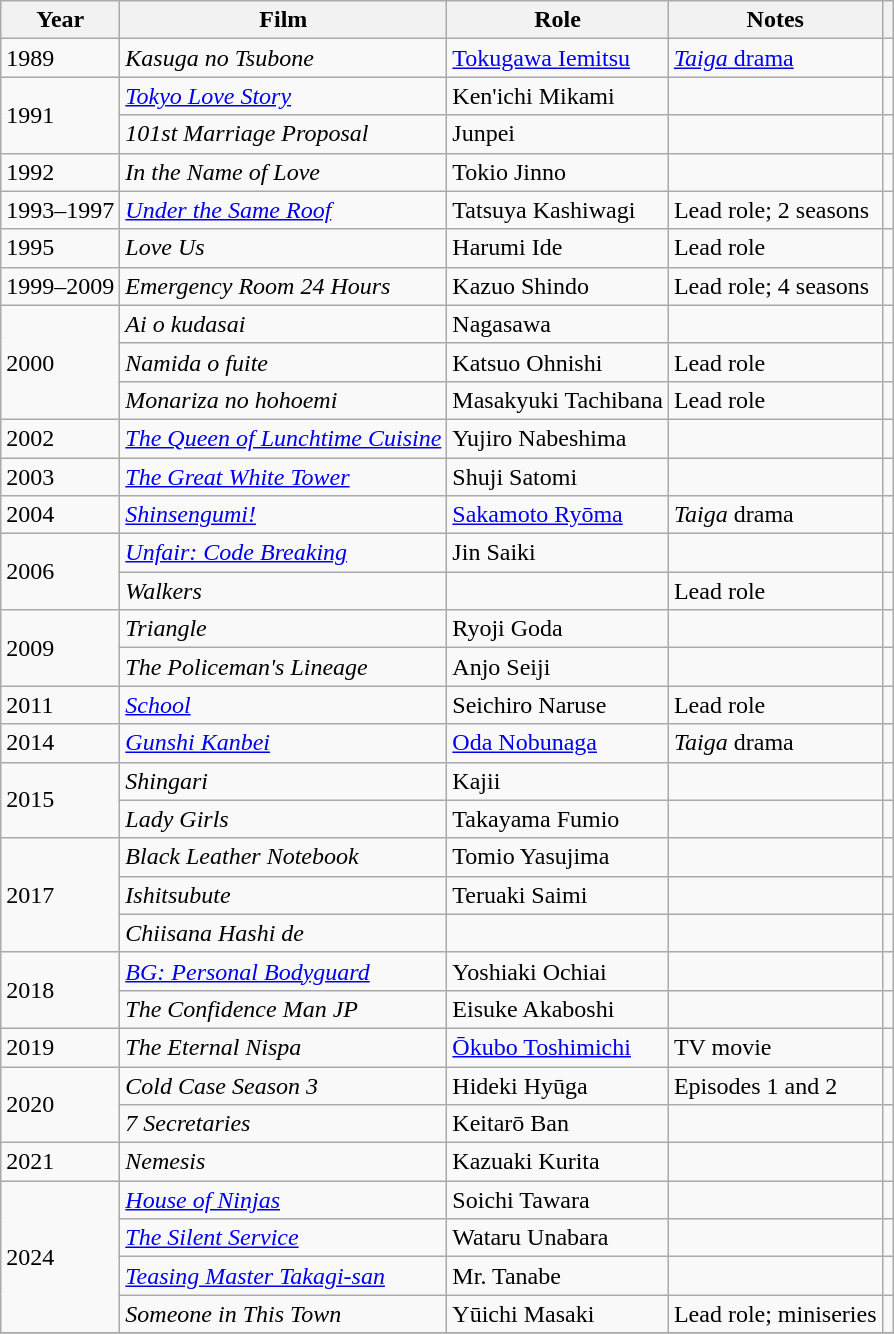<table class="wikitable sortable">
<tr>
<th>Year</th>
<th>Film</th>
<th>Role</th>
<th class="unsortable">Notes</th>
<th class="unsortable"></th>
</tr>
<tr>
<td>1989</td>
<td><em>Kasuga no Tsubone</em></td>
<td><a href='#'>Tokugawa Iemitsu</a></td>
<td><a href='#'><em>Taiga</em> drama</a></td>
<td></td>
</tr>
<tr>
<td rowspan=2>1991</td>
<td><em><a href='#'>Tokyo Love Story</a></em></td>
<td>Ken'ichi Mikami</td>
<td></td>
<td></td>
</tr>
<tr>
<td><em>101st Marriage Proposal</em></td>
<td>Junpei</td>
<td></td>
<td></td>
</tr>
<tr>
<td>1992</td>
<td><em>In the Name of Love</em></td>
<td>Tokio Jinno</td>
<td></td>
<td></td>
</tr>
<tr>
<td>1993–1997</td>
<td><em><a href='#'>Under the Same Roof</a></em></td>
<td>Tatsuya Kashiwagi</td>
<td>Lead role; 2 seasons</td>
<td></td>
</tr>
<tr>
<td>1995</td>
<td><em>Love Us</em></td>
<td>Harumi Ide</td>
<td>Lead role</td>
<td></td>
</tr>
<tr>
<td>1999–2009</td>
<td><em>Emergency Room 24 Hours</em></td>
<td>Kazuo Shindo</td>
<td>Lead role; 4 seasons</td>
<td></td>
</tr>
<tr>
<td rowspan=3>2000</td>
<td><em>Ai o kudasai</em></td>
<td>Nagasawa</td>
<td></td>
<td></td>
</tr>
<tr>
<td><em>Namida o fuite</em></td>
<td>Katsuo Ohnishi</td>
<td>Lead role</td>
<td></td>
</tr>
<tr>
<td><em>Monariza no hohoemi</em></td>
<td>Masakyuki Tachibana</td>
<td>Lead role</td>
<td></td>
</tr>
<tr>
<td>2002</td>
<td><em><a href='#'>The Queen of Lunchtime Cuisine</a></em></td>
<td>Yujiro Nabeshima</td>
<td></td>
<td></td>
</tr>
<tr>
<td>2003</td>
<td><em><a href='#'>The Great White Tower</a></em></td>
<td>Shuji Satomi</td>
<td></td>
<td></td>
</tr>
<tr>
<td>2004</td>
<td><em><a href='#'>Shinsengumi!</a></em></td>
<td><a href='#'>Sakamoto Ryōma</a></td>
<td><em>Taiga</em> drama</td>
<td></td>
</tr>
<tr>
<td rowspan=2>2006</td>
<td><em><a href='#'>Unfair: Code Breaking</a></em></td>
<td>Jin Saiki</td>
<td></td>
<td></td>
</tr>
<tr>
<td><em>Walkers</em></td>
<td></td>
<td>Lead role</td>
<td></td>
</tr>
<tr>
<td rowspan=2>2009</td>
<td><em>Triangle</em></td>
<td>Ryoji Goda</td>
<td></td>
<td></td>
</tr>
<tr>
<td><em>The Policeman's Lineage</em></td>
<td>Anjo Seiji</td>
<td></td>
<td></td>
</tr>
<tr>
<td>2011</td>
<td><em><a href='#'>School</a></em></td>
<td>Seichiro Naruse</td>
<td>Lead role</td>
<td></td>
</tr>
<tr>
<td>2014</td>
<td><em><a href='#'>Gunshi Kanbei</a></em></td>
<td><a href='#'>Oda Nobunaga</a></td>
<td><em>Taiga</em> drama</td>
<td></td>
</tr>
<tr>
<td rowspan=2>2015</td>
<td><em>Shingari</em></td>
<td>Kajii</td>
<td></td>
<td></td>
</tr>
<tr>
<td><em>Lady Girls</em></td>
<td>Takayama Fumio</td>
<td></td>
<td></td>
</tr>
<tr>
<td rowspan=3>2017</td>
<td><em>Black Leather Notebook</em></td>
<td>Tomio Yasujima</td>
<td></td>
<td></td>
</tr>
<tr>
<td><em>Ishitsubute</em></td>
<td>Teruaki Saimi</td>
<td></td>
<td></td>
</tr>
<tr>
<td><em>Chiisana Hashi de</em></td>
<td></td>
<td></td>
<td></td>
</tr>
<tr>
<td rowspan=2>2018</td>
<td><em><a href='#'>BG: Personal Bodyguard</a></em></td>
<td>Yoshiaki Ochiai</td>
<td></td>
<td></td>
</tr>
<tr>
<td><em>The Confidence Man JP</em></td>
<td>Eisuke Akaboshi</td>
<td></td>
<td></td>
</tr>
<tr>
<td rowspan=1>2019</td>
<td><em>The Eternal Nispa</em></td>
<td><a href='#'>Ōkubo Toshimichi</a></td>
<td>TV movie</td>
<td></td>
</tr>
<tr>
<td rowspan=2>2020</td>
<td><em>Cold Case Season 3</em></td>
<td>Hideki Hyūga</td>
<td>Episodes 1 and 2</td>
<td></td>
</tr>
<tr>
<td><em>7 Secretaries</em></td>
<td>Keitarō Ban</td>
<td></td>
<td></td>
</tr>
<tr>
<td>2021</td>
<td><em>Nemesis</em></td>
<td>Kazuaki Kurita</td>
<td></td>
<td></td>
</tr>
<tr>
<td rowspan=4>2024</td>
<td><em><a href='#'>House of Ninjas</a></em></td>
<td>Soichi Tawara</td>
<td></td>
<td></td>
</tr>
<tr>
<td><em><a href='#'>The Silent Service</a></em></td>
<td>Wataru Unabara</td>
<td></td>
<td></td>
</tr>
<tr>
<td><em><a href='#'>Teasing Master Takagi-san</a></em></td>
<td>Mr. Tanabe</td>
<td></td>
<td></td>
</tr>
<tr>
<td><em>Someone in This Town</em></td>
<td>Yūichi Masaki</td>
<td>Lead role; miniseries</td>
<td></td>
</tr>
<tr>
</tr>
</table>
